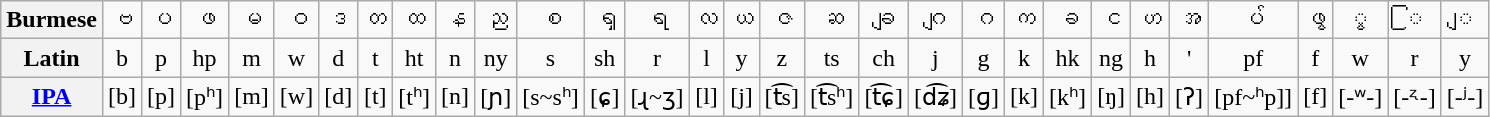<table class="wikitable" style="text-align:center">
<tr>
<th>Burmese</th>
<td>ဗ</td>
<td>ပ</td>
<td>ဖ</td>
<td>မ</td>
<td>ဝ</td>
<td>ဒ</td>
<td>တ</td>
<td>ထ</td>
<td>န</td>
<td>ည</td>
<td>စ</td>
<td>ၡ</td>
<td>ရ</td>
<td>လ</td>
<td>ယ</td>
<td>ဇ</td>
<td>ဆ</td>
<td>ချ</td>
<td>ဂျ</td>
<td>ဂ</td>
<td>က</td>
<td>ခ</td>
<td>င</td>
<td>ဟ</td>
<td>အ</td>
<td>ပ်</td>
<td>ဖွ</td>
<td>ွ</td>
<td>ြ</td>
<td>ျ</td>
</tr>
<tr>
<th>Latin</th>
<td>b</td>
<td>p</td>
<td>hp</td>
<td>m</td>
<td>w</td>
<td>d</td>
<td>t</td>
<td>ht</td>
<td>n</td>
<td>ny</td>
<td>s</td>
<td>sh</td>
<td>r</td>
<td>l</td>
<td>y</td>
<td>z</td>
<td>ts</td>
<td>ch</td>
<td>j</td>
<td>g</td>
<td>k</td>
<td>hk</td>
<td>ng</td>
<td>h</td>
<td>'</td>
<td>pf</td>
<td>f</td>
<td>w</td>
<td>r</td>
<td>y</td>
</tr>
<tr>
<th><a href='#'>IPA</a></th>
<td>[b]</td>
<td>[p]</td>
<td>[pʰ]</td>
<td>[m]</td>
<td>[w]</td>
<td>[d]</td>
<td>[t]</td>
<td>[tʰ]</td>
<td>[n]</td>
<td>[ɲ]</td>
<td>[s~sʰ]</td>
<td>[ɕ]</td>
<td>[ɻ~ʒ]</td>
<td>[l]</td>
<td>[j]</td>
<td>[t͡s]</td>
<td>[t͡sʰ]</td>
<td>[t͡ɕ]</td>
<td>[d͡ʑ]</td>
<td>[ɡ]</td>
<td>[k]</td>
<td>[kʰ]</td>
<td>[ŋ]</td>
<td>[h]</td>
<td>[ʔ]</td>
<td>[pf~ʰp]]</td>
<td>[f]</td>
<td>[-ʷ-]</td>
<td>[-ᶼ-]</td>
<td>[-ʲ-]</td>
</tr>
</table>
